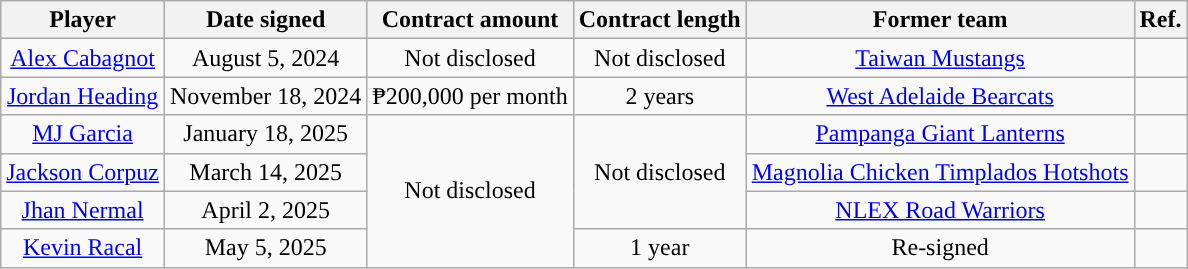<table class="wikitable sortable sortable">
<tr>
<th>Player</th>
<th>Date signed</th>
<th>Contract amount</th>
<th>Contract length</th>
<th>Former team</th>
<th>Ref.</th>
</tr>
<tr>
<td align=center><a href='#'>Alex Cabagnot</a></td>
<td align=center>August 5, 2024</td>
<td align=center>Not disclosed</td>
<td align=center>Not disclosed</td>
<td align=center><a href='#'>Taiwan Mustangs</a> </td>
<td align=center></td>
</tr>
<tr>
<td align=center><a href='#'>Jordan Heading</a></td>
<td align=center>November 18, 2024</td>
<td align=center>₱200,000 per month</td>
<td align=center>2 years</td>
<td align=center><a href='#'>West Adelaide Bearcats</a> </td>
<td align=center></td>
</tr>
<tr>
<td align=center><a href='#'>MJ Garcia</a></td>
<td align=center>January 18, 2025</td>
<td align=center rowspan=4>Not disclosed</td>
<td align=center rowspan=3>Not disclosed</td>
<td align=center><a href='#'>Pampanga Giant Lanterns</a> </td>
<td align=center></td>
</tr>
<tr>
<td align=center><a href='#'>Jackson Corpuz</a></td>
<td align=center>March 14, 2025</td>
<td align=center><a href='#'>Magnolia Chicken Timplados Hotshots</a></td>
<td align=center></td>
</tr>
<tr>
<td align=center><a href='#'>Jhan Nermal</a></td>
<td align=center>April 2, 2025</td>
<td align=center><a href='#'>NLEX Road Warriors</a></td>
<td align=center></td>
</tr>
<tr>
<td align=center><a href='#'>Kevin Racal</a></td>
<td align=center>May 5, 2025</td>
<td align=center>1 year</td>
<td align=center>Re-signed</td>
<td align=center></td>
</tr>
</table>
